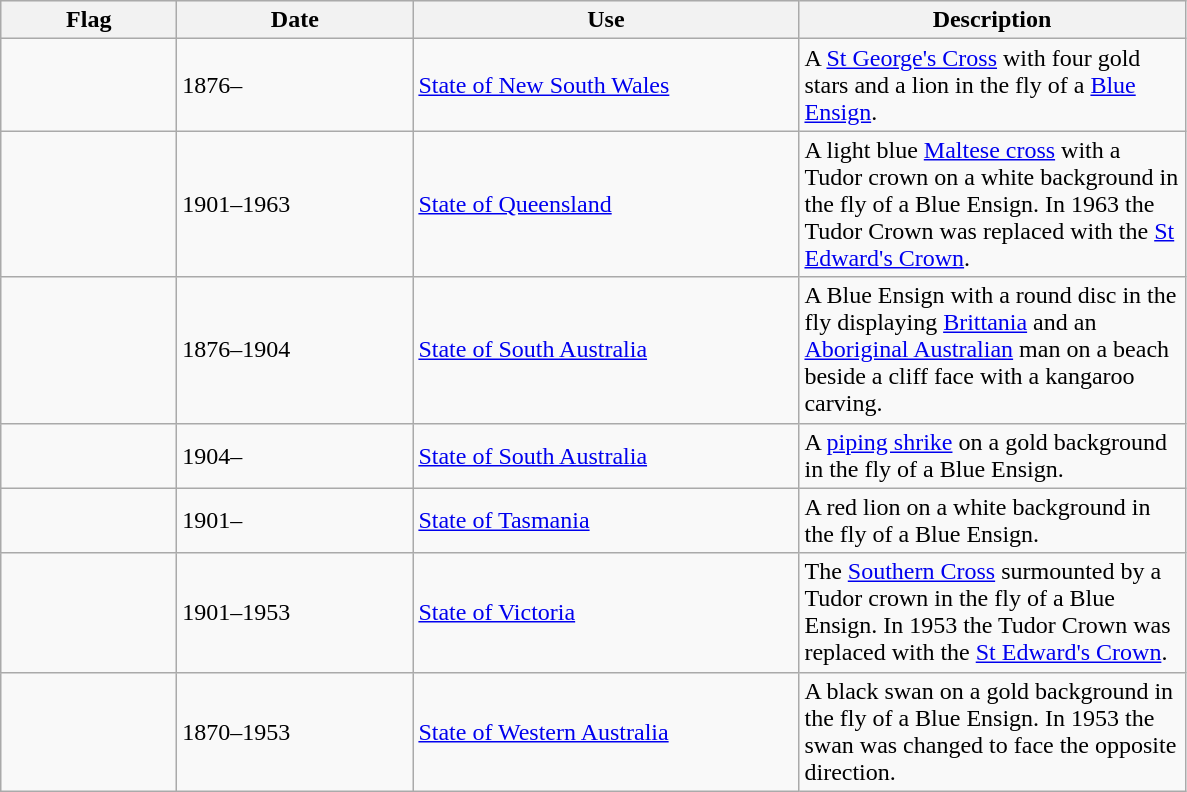<table class="wikitable">
<tr style="background:#efefef;">
<th style="width:110px;">Flag</th>
<th style="width:150px;">Date</th>
<th style="width:250px;">Use</th>
<th style="width:250px;">Description</th>
</tr>
<tr>
<td></td>
<td>1876–</td>
<td><a href='#'>State of New South Wales</a></td>
<td>A <a href='#'>St George's Cross</a> with four gold stars and a lion in the fly of a <a href='#'>Blue Ensign</a>.</td>
</tr>
<tr>
<td></td>
<td>1901–1963</td>
<td><a href='#'>State of Queensland</a></td>
<td>A light blue <a href='#'>Maltese cross</a> with a Tudor crown on a white background in the fly of a Blue Ensign. In 1963 the Tudor Crown was replaced with the <a href='#'>St Edward's Crown</a>.</td>
</tr>
<tr>
<td></td>
<td>1876–1904</td>
<td><a href='#'>State of South Australia</a></td>
<td>A Blue Ensign with a round disc in the fly displaying <a href='#'>Brittania</a> and an <a href='#'>Aboriginal Australian</a> man on a beach beside a cliff face with a kangaroo carving.</td>
</tr>
<tr>
<td></td>
<td>1904–</td>
<td><a href='#'>State of South Australia</a></td>
<td>A <a href='#'>piping shrike</a> on a gold background in the fly of a Blue Ensign.</td>
</tr>
<tr>
<td></td>
<td>1901–</td>
<td><a href='#'>State of Tasmania</a></td>
<td>A red lion on a white background in the fly of a Blue Ensign.</td>
</tr>
<tr>
<td></td>
<td>1901–1953</td>
<td><a href='#'>State of Victoria</a></td>
<td>The <a href='#'>Southern Cross</a> surmounted by a Tudor crown in the fly of a Blue Ensign. In 1953 the Tudor Crown was replaced with the <a href='#'>St Edward's Crown</a>.</td>
</tr>
<tr>
<td></td>
<td>1870–1953</td>
<td><a href='#'>State of Western Australia</a></td>
<td>A black swan on a gold background in the fly of a Blue Ensign. In 1953 the swan was changed to face the opposite direction.</td>
</tr>
</table>
